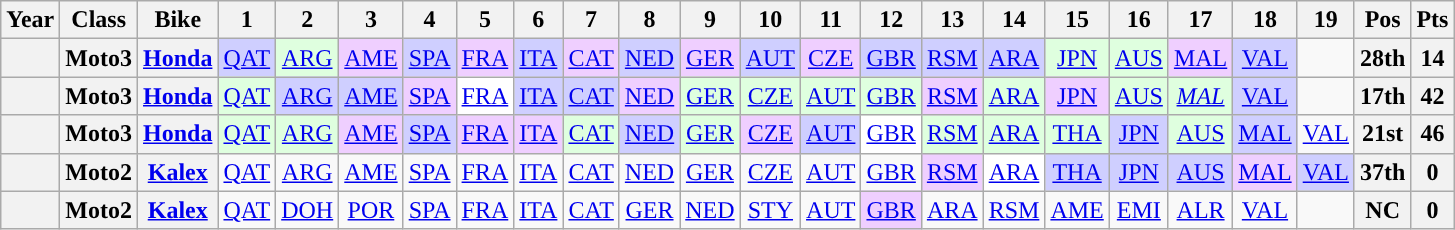<table class="wikitable" style="text-align:center">
<tr>
<th>Year</th>
<th>Class</th>
<th>Bike</th>
<th>1</th>
<th>2</th>
<th>3</th>
<th>4</th>
<th>5</th>
<th>6</th>
<th>7</th>
<th>8</th>
<th>9</th>
<th>10</th>
<th>11</th>
<th>12</th>
<th>13</th>
<th>14</th>
<th>15</th>
<th>16</th>
<th>17</th>
<th>18</th>
<th>19</th>
<th>Pos</th>
<th>Pts</th>
</tr>
<tr>
<th></th>
<th>Moto3</th>
<th><a href='#'>Honda</a></th>
<td style="background:#CFCFFF;"><a href='#'>QAT</a><br></td>
<td style="background:#dfffdf;"><a href='#'>ARG</a><br></td>
<td style="background:#efcfff;"><a href='#'>AME</a><br></td>
<td style="background:#CFCFFF;"><a href='#'>SPA</a><br></td>
<td style="background:#efcfff;"><a href='#'>FRA</a><br></td>
<td style="background:#CFCFFF;"><a href='#'>ITA</a><br></td>
<td style="background:#efcfff;"><a href='#'>CAT</a><br></td>
<td style="background:#CFCFFF;"><a href='#'>NED</a><br></td>
<td style="background:#EFCFFF;"><a href='#'>GER</a><br></td>
<td style="background:#CFCFFF;"><a href='#'>AUT</a><br></td>
<td style="background:#EFCFFF;"><a href='#'>CZE</a><br></td>
<td style="background:#CFCFFF;"><a href='#'>GBR</a><br></td>
<td style="background:#CFCFFF;"><a href='#'>RSM</a><br></td>
<td style="background:#cfcfff;"><a href='#'>ARA</a><br></td>
<td style="background:#dfffdf;"><a href='#'>JPN</a><br></td>
<td style="background:#dfffdf;'"><a href='#'>AUS</a><br></td>
<td style="background:#efcfff;"><a href='#'>MAL</a><br></td>
<td style="background:#cfcfff;"><a href='#'>VAL</a><br></td>
<td></td>
<th>28th</th>
<th>14</th>
</tr>
<tr>
<th></th>
<th>Moto3</th>
<th><a href='#'>Honda</a></th>
<td style="background:#dfffdf;"><a href='#'>QAT</a><br></td>
<td style="background:#cfcfff;"><a href='#'>ARG</a><br></td>
<td style="background:#cfcfff;"><a href='#'>AME</a><br></td>
<td style="background:#efcfff;"><a href='#'>SPA</a><br></td>
<td style="background:#ffffff;"><a href='#'>FRA</a><br></td>
<td style="background:#cfcfff;"><a href='#'>ITA</a><br></td>
<td style="background:#cfcfff;"><a href='#'>CAT</a><br></td>
<td style="background:#efcfff;"><a href='#'>NED</a><br></td>
<td style="background:#dfffdf;"><a href='#'>GER</a><br></td>
<td style="background:#dfffdf;"><a href='#'>CZE</a><br></td>
<td style="background:#dfffdf;"><a href='#'>AUT</a><br></td>
<td style="background:#dfffdf;"><a href='#'>GBR</a><br></td>
<td style="background:#efcfff;"><a href='#'>RSM</a><br></td>
<td style="background:#dfffdf;"><a href='#'>ARA</a><br></td>
<td style="background:#efcfff;"><a href='#'>JPN</a><br></td>
<td style="background:#dfffdf;"><a href='#'>AUS</a><br></td>
<td style="background:#dfffdf;"><em><a href='#'>MAL</a></em><br></td>
<td style="background:#cfcfff;"><a href='#'>VAL</a><br></td>
<td></td>
<th>17th</th>
<th>42</th>
</tr>
<tr>
<th></th>
<th>Moto3</th>
<th><a href='#'>Honda</a></th>
<td style="background:#dfffdf;"><a href='#'>QAT</a><br></td>
<td style="background:#dfffdf;"><a href='#'>ARG</a><br></td>
<td style="background:#efcfff;"><a href='#'>AME</a><br></td>
<td style="background:#cfcfff;"><a href='#'>SPA</a><br></td>
<td style="background:#efcfff;"><a href='#'>FRA</a><br></td>
<td style="background:#efcfff;"><a href='#'>ITA</a><br></td>
<td style="background:#dfffdf;"><a href='#'>CAT</a><br></td>
<td style="background:#cfcfff;"><a href='#'>NED</a><br></td>
<td style="background:#dfffdf;"><a href='#'>GER</a><br></td>
<td style="background:#efcfff;"><a href='#'>CZE</a><br></td>
<td style="background:#cfcfff;"><a href='#'>AUT</a><br></td>
<td style="background:#ffffff;"><a href='#'>GBR</a><br></td>
<td style="background:#dfffdf;"><a href='#'>RSM</a><br></td>
<td style="background:#dfffdf;"><a href='#'>ARA</a><br></td>
<td style="background:#dfffdf;"><a href='#'>THA</a><br></td>
<td style="background:#cfcfff;"><a href='#'>JPN</a><br></td>
<td style="background:#dfffdf;"><a href='#'>AUS</a><br></td>
<td style="background:#cfcfff;"><a href='#'>MAL</a><br></td>
<td><a href='#'>VAL</a></td>
<th>21st</th>
<th>46</th>
</tr>
<tr>
<th></th>
<th>Moto2</th>
<th><a href='#'>Kalex</a></th>
<td><a href='#'>QAT</a></td>
<td><a href='#'>ARG</a></td>
<td><a href='#'>AME</a></td>
<td><a href='#'>SPA</a></td>
<td><a href='#'>FRA</a></td>
<td><a href='#'>ITA</a></td>
<td><a href='#'>CAT</a></td>
<td><a href='#'>NED</a></td>
<td><a href='#'>GER</a></td>
<td><a href='#'>CZE</a></td>
<td><a href='#'>AUT</a></td>
<td><a href='#'>GBR</a></td>
<td style="background:#efcfff;"><a href='#'>RSM</a><br></td>
<td style="background:#ffffff;"><a href='#'>ARA</a><br></td>
<td style="background:#cfcfff;"><a href='#'>THA</a><br></td>
<td style="background:#cfcfff;"><a href='#'>JPN</a><br></td>
<td style="background:#cfcfff;"><a href='#'>AUS</a><br></td>
<td style="background:#efcfff;"><a href='#'>MAL</a><br></td>
<td style="background:#cfcfff;"><a href='#'>VAL</a><br></td>
<th>37th</th>
<th>0</th>
</tr>
<tr>
<th></th>
<th>Moto2</th>
<th><a href='#'>Kalex</a></th>
<td><a href='#'>QAT</a></td>
<td><a href='#'>DOH</a></td>
<td><a href='#'>POR</a></td>
<td><a href='#'>SPA</a></td>
<td><a href='#'>FRA</a></td>
<td><a href='#'>ITA</a></td>
<td><a href='#'>CAT</a></td>
<td><a href='#'>GER</a></td>
<td><a href='#'>NED</a></td>
<td><a href='#'>STY</a></td>
<td><a href='#'>AUT</a></td>
<td style="background:#efcfff;"><a href='#'>GBR</a><br></td>
<td><a href='#'>ARA</a></td>
<td><a href='#'>RSM</a></td>
<td><a href='#'>AME</a></td>
<td><a href='#'>EMI</a></td>
<td><a href='#'>ALR</a></td>
<td><a href='#'>VAL</a></td>
<td></td>
<th>NC</th>
<th>0</th>
</tr>
</table>
